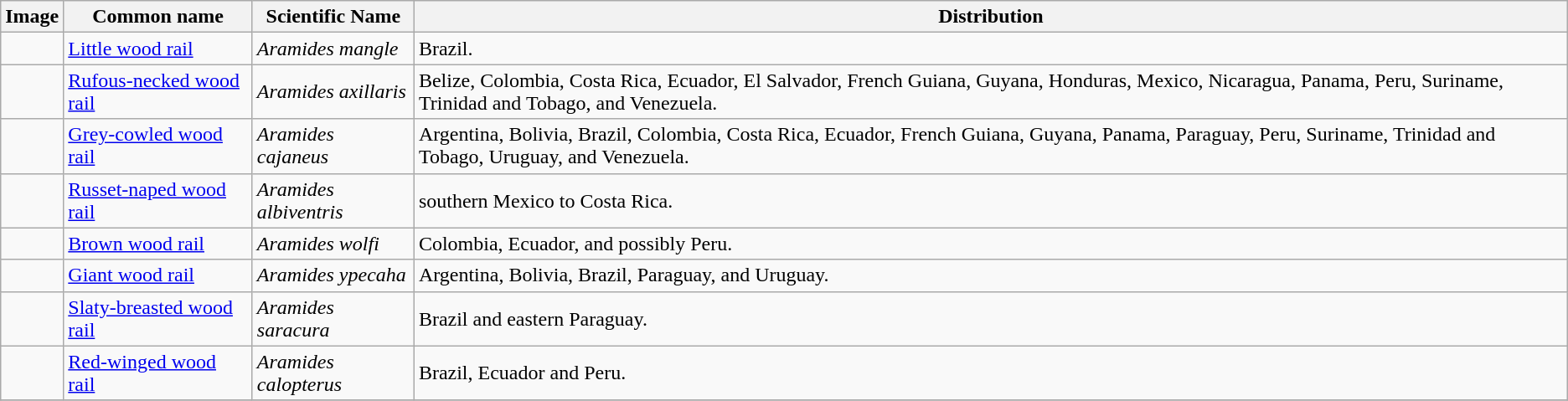<table class="wikitable">
<tr>
<th>Image</th>
<th>Common name</th>
<th>Scientific Name</th>
<th>Distribution</th>
</tr>
<tr>
<td></td>
<td><a href='#'>Little wood rail</a></td>
<td><em>Aramides mangle</em></td>
<td>Brazil.</td>
</tr>
<tr>
<td></td>
<td><a href='#'>Rufous-necked wood rail</a></td>
<td><em>Aramides axillaris</em></td>
<td>Belize, Colombia, Costa Rica, Ecuador, El Salvador, French Guiana, Guyana, Honduras, Mexico, Nicaragua, Panama, Peru, Suriname, Trinidad and Tobago, and Venezuela.</td>
</tr>
<tr>
<td></td>
<td><a href='#'>Grey-cowled wood rail</a></td>
<td><em>Aramides cajaneus</em></td>
<td>Argentina, Bolivia, Brazil, Colombia, Costa Rica, Ecuador, French Guiana, Guyana, Panama, Paraguay, Peru, Suriname, Trinidad and Tobago, Uruguay, and Venezuela.</td>
</tr>
<tr>
<td></td>
<td><a href='#'>Russet-naped wood rail</a></td>
<td><em>Aramides albiventris</em></td>
<td>southern Mexico to Costa Rica.</td>
</tr>
<tr>
<td></td>
<td><a href='#'>Brown wood rail</a></td>
<td><em>Aramides wolfi</em></td>
<td>Colombia, Ecuador, and possibly Peru.</td>
</tr>
<tr>
<td></td>
<td><a href='#'>Giant wood rail</a></td>
<td><em>Aramides ypecaha</em></td>
<td>Argentina, Bolivia, Brazil, Paraguay, and Uruguay.</td>
</tr>
<tr>
<td></td>
<td><a href='#'>Slaty-breasted wood rail</a></td>
<td><em>Aramides saracura</em></td>
<td>Brazil and eastern Paraguay.</td>
</tr>
<tr>
<td></td>
<td><a href='#'>Red-winged wood rail</a></td>
<td><em>Aramides calopterus</em></td>
<td>Brazil, Ecuador and Peru.</td>
</tr>
<tr>
</tr>
</table>
